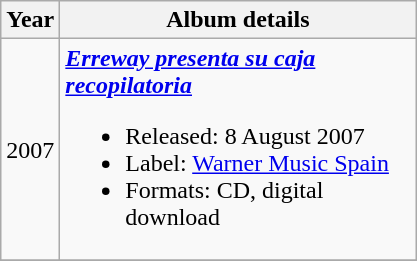<table class="wikitable" style="text-align:center;">
<tr>
<th>Year</th>
<th width="230">Album details</th>
</tr>
<tr>
<td>2007</td>
<td align=left><strong><em><a href='#'>Erreway presenta su caja recopilatoria</a></em></strong><br><ul><li>Released: 8 August 2007</li><li>Label: <a href='#'>Warner Music Spain</a></li><li>Formats: CD, digital download</li></ul></td>
</tr>
<tr>
</tr>
</table>
